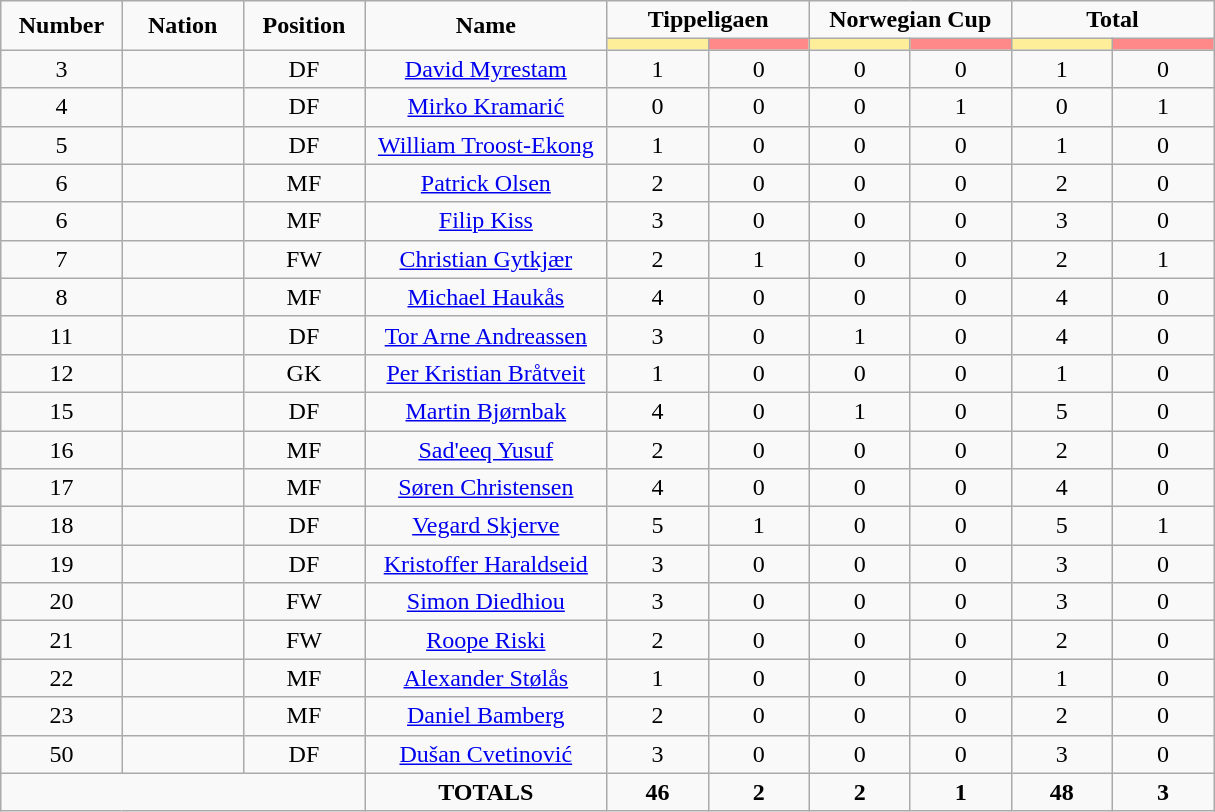<table class="wikitable" style="font-size: 100%; text-align: center;">
<tr>
<td rowspan="2" width="10%" align="center"><strong>Number</strong></td>
<td rowspan="2" width="10%" align="center"><strong>Nation</strong></td>
<td rowspan="2" width="10%" align="center"><strong>Position</strong></td>
<td rowspan="2" width="20%" align="center"><strong>Name</strong></td>
<td colspan="2" align="center"><strong>Tippeligaen</strong></td>
<td colspan="2" align="center"><strong>Norwegian Cup</strong></td>
<td colspan="2" align="center"><strong>Total</strong></td>
</tr>
<tr>
<th width=60 style="background: #FFEE99"></th>
<th width=60 style="background: #FF8888"></th>
<th width=60 style="background: #FFEE99"></th>
<th width=60 style="background: #FF8888"></th>
<th width=60 style="background: #FFEE99"></th>
<th width=60 style="background: #FF8888"></th>
</tr>
<tr>
<td>3</td>
<td></td>
<td>DF</td>
<td><a href='#'>David Myrestam</a></td>
<td>1</td>
<td>0</td>
<td>0</td>
<td>0</td>
<td>1</td>
<td>0</td>
</tr>
<tr>
<td>4</td>
<td></td>
<td>DF</td>
<td><a href='#'>Mirko Kramarić</a></td>
<td>0</td>
<td>0</td>
<td>0</td>
<td>1</td>
<td>0</td>
<td>1</td>
</tr>
<tr>
<td>5</td>
<td></td>
<td>DF</td>
<td><a href='#'>William Troost-Ekong</a></td>
<td>1</td>
<td>0</td>
<td>0</td>
<td>0</td>
<td>1</td>
<td>0</td>
</tr>
<tr>
<td>6</td>
<td></td>
<td>MF</td>
<td><a href='#'>Patrick Olsen</a></td>
<td>2</td>
<td>0</td>
<td>0</td>
<td 0>0</td>
<td>2</td>
<td>0</td>
</tr>
<tr>
<td>6</td>
<td></td>
<td>MF</td>
<td><a href='#'>Filip Kiss</a></td>
<td>3</td>
<td>0</td>
<td>0</td>
<td 0>0</td>
<td>3</td>
<td>0</td>
</tr>
<tr>
<td>7</td>
<td></td>
<td>FW</td>
<td><a href='#'>Christian Gytkjær</a></td>
<td>2</td>
<td>1</td>
<td>0</td>
<td>0</td>
<td>2</td>
<td>1</td>
</tr>
<tr>
<td>8</td>
<td></td>
<td>MF</td>
<td><a href='#'>Michael Haukås</a></td>
<td>4</td>
<td>0</td>
<td>0</td>
<td>0</td>
<td>4</td>
<td>0</td>
</tr>
<tr>
<td>11</td>
<td></td>
<td>DF</td>
<td><a href='#'>Tor Arne Andreassen</a></td>
<td>3</td>
<td>0</td>
<td>1</td>
<td>0</td>
<td>4</td>
<td>0</td>
</tr>
<tr>
<td>12</td>
<td></td>
<td>GK</td>
<td><a href='#'>Per Kristian Bråtveit</a></td>
<td>1</td>
<td>0</td>
<td>0</td>
<td>0</td>
<td>1</td>
<td>0</td>
</tr>
<tr>
<td>15</td>
<td></td>
<td>DF</td>
<td><a href='#'>Martin Bjørnbak</a></td>
<td>4</td>
<td>0</td>
<td>1</td>
<td>0</td>
<td>5</td>
<td>0</td>
</tr>
<tr>
<td>16</td>
<td></td>
<td>MF</td>
<td><a href='#'>Sad'eeq Yusuf</a></td>
<td>2</td>
<td>0</td>
<td>0</td>
<td>0</td>
<td>2</td>
<td>0</td>
</tr>
<tr>
<td>17</td>
<td></td>
<td>MF</td>
<td><a href='#'>Søren Christensen</a></td>
<td>4</td>
<td>0</td>
<td>0</td>
<td>0</td>
<td>4</td>
<td>0</td>
</tr>
<tr>
<td>18</td>
<td></td>
<td>DF</td>
<td><a href='#'>Vegard Skjerve</a></td>
<td>5</td>
<td>1</td>
<td>0</td>
<td>0</td>
<td>5</td>
<td>1</td>
</tr>
<tr>
<td>19</td>
<td></td>
<td>DF</td>
<td><a href='#'>Kristoffer Haraldseid</a></td>
<td>3</td>
<td>0</td>
<td>0</td>
<td>0</td>
<td>3</td>
<td>0</td>
</tr>
<tr>
<td>20</td>
<td></td>
<td>FW</td>
<td><a href='#'>Simon Diedhiou</a></td>
<td>3</td>
<td>0</td>
<td>0</td>
<td>0</td>
<td>3</td>
<td>0</td>
</tr>
<tr>
<td>21</td>
<td></td>
<td>FW</td>
<td><a href='#'>Roope Riski</a></td>
<td>2</td>
<td>0</td>
<td>0</td>
<td>0</td>
<td>2</td>
<td>0</td>
</tr>
<tr>
<td>22</td>
<td></td>
<td>MF</td>
<td><a href='#'>Alexander Stølås</a></td>
<td>1</td>
<td>0</td>
<td>0</td>
<td>0</td>
<td>1</td>
<td>0</td>
</tr>
<tr>
<td>23</td>
<td></td>
<td>MF</td>
<td><a href='#'>Daniel Bamberg</a></td>
<td>2</td>
<td>0</td>
<td>0</td>
<td>0</td>
<td>2</td>
<td>0</td>
</tr>
<tr>
<td>50</td>
<td></td>
<td>DF</td>
<td><a href='#'>Dušan Cvetinović</a></td>
<td>3</td>
<td>0</td>
<td>0</td>
<td>0</td>
<td>3</td>
<td>0</td>
</tr>
<tr>
<td colspan="3"></td>
<td><strong>TOTALS</strong></td>
<td><strong>46</strong></td>
<td><strong>2</strong></td>
<td><strong>2</strong></td>
<td><strong>1</strong></td>
<td><strong>48</strong></td>
<td><strong>3</strong></td>
</tr>
</table>
